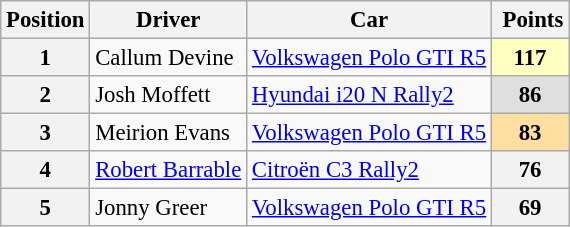<table class="wikitable" style="font-size: 95%;">
<tr>
<th valign="middle">Position</th>
<th valign="middle">Driver</th>
<th valign="middle">Car</th>
<th valign="middle"> Points</th>
</tr>
<tr>
<th>1</th>
<td>Callum Devine</td>
<td><a href='#'>Volkswagen Polo GTI R5</a></td>
<th style="background:#ffffbf;">117</th>
</tr>
<tr>
<th>2</th>
<td>Josh Moffett</td>
<td><a href='#'>Hyundai i20 N Rally2</a></td>
<th style="background:#dfdfdf;">86</th>
</tr>
<tr>
<th>3</th>
<td>Meirion Evans</td>
<td><a href='#'>Volkswagen Polo GTI R5</a></td>
<th style="background:#ffdf9f;">83</th>
</tr>
<tr>
<th>4</th>
<td><a href='#'>Robert Barrable</a></td>
<td><a href='#'>Citroën C3 Rally2</a></td>
<th>76</th>
</tr>
<tr>
<th>5</th>
<td>Jonny Greer</td>
<td><a href='#'>Volkswagen Polo GTI R5</a></td>
<th>69</th>
</tr>
</table>
